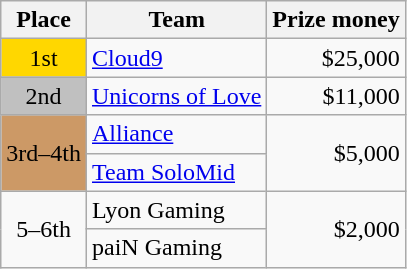<table class="wikitable" style="text-align:left">
<tr>
<th>Place</th>
<th>Team</th>
<th>Prize money</th>
</tr>
<tr>
<td style="text-align:center; background:gold;">1st</td>
<td><a href='#'>Cloud9</a></td>
<td style="text-align:right">$25,000</td>
</tr>
<tr>
<td style="text-align:center; background:silver;">2nd</td>
<td><a href='#'>Unicorns of Love</a></td>
<td style="text-align:right">$11,000</td>
</tr>
<tr>
<td style="text-align:center; background:#c96;" rowspan="2">3rd–4th</td>
<td><a href='#'>Alliance</a></td>
<td style="text-align:right" rowspan="2">$5,000</td>
</tr>
<tr>
<td><a href='#'>Team SoloMid</a></td>
</tr>
<tr>
<td style="text-align:center" rowspan="2">5–6th</td>
<td>Lyon Gaming</td>
<td style="text-align:right" rowspan="2">$2,000</td>
</tr>
<tr>
<td>paiN Gaming</td>
</tr>
</table>
